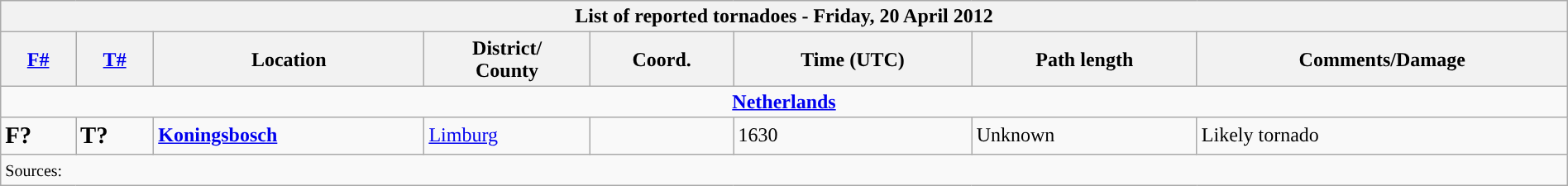<table class="wikitable collapsible" width="100%">
<tr>
<th colspan="8">List of reported tornadoes - Friday, 20 April 2012</th>
</tr>
<tr>
<th><a href='#'>F#</a></th>
<th><a href='#'>T#</a></th>
<th>Location</th>
<th>District/<br>County</th>
<th>Coord.</th>
<th>Time (UTC)</th>
<th>Path length</th>
<th>Comments/Damage</th>
</tr>
<tr>
<td colspan="8" align=center><strong><a href='#'>Netherlands</a></strong></td>
</tr>
<tr>
<td><big><strong>F?</strong></big></td>
<td><big><strong>T?</strong></big></td>
<td><strong><a href='#'>Koningsbosch</a></strong></td>
<td><a href='#'>Limburg</a></td>
<td></td>
<td>1630</td>
<td>Unknown</td>
<td>Likely tornado</td>
</tr>
<tr>
<td colspan="8"><small>Sources:  </small></td>
</tr>
</table>
